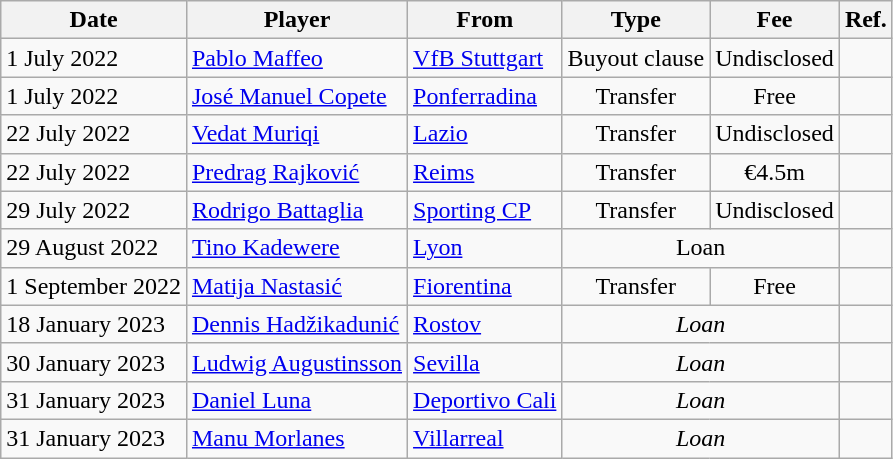<table class="wikitable">
<tr>
<th>Date</th>
<th>Player</th>
<th>From</th>
<th>Type</th>
<th>Fee</th>
<th>Ref.</th>
</tr>
<tr>
<td>1 July 2022</td>
<td> <a href='#'>Pablo Maffeo</a></td>
<td> <a href='#'>VfB Stuttgart</a></td>
<td align=center>Buyout clause</td>
<td align=center>Undisclosed</td>
<td align=center></td>
</tr>
<tr>
<td>1 July 2022</td>
<td> <a href='#'>José Manuel Copete</a></td>
<td><a href='#'>Ponferradina</a></td>
<td align=center>Transfer</td>
<td align=center>Free</td>
<td align=center></td>
</tr>
<tr>
<td>22 July 2022</td>
<td> <a href='#'>Vedat Muriqi</a></td>
<td> <a href='#'>Lazio</a></td>
<td align=center>Transfer</td>
<td align=center>Undisclosed</td>
<td align=center></td>
</tr>
<tr>
<td>22 July 2022</td>
<td> <a href='#'>Predrag Rajković</a></td>
<td> <a href='#'>Reims</a></td>
<td align=center>Transfer</td>
<td align=center>€4.5m</td>
<td align=center></td>
</tr>
<tr>
<td>29 July 2022</td>
<td> <a href='#'>Rodrigo Battaglia</a></td>
<td> <a href='#'>Sporting CP</a></td>
<td align=center>Transfer</td>
<td align=center>Undisclosed</td>
<td align=center></td>
</tr>
<tr>
<td>29 August 2022</td>
<td> <a href='#'>Tino Kadewere</a></td>
<td> <a href='#'>Lyon</a></td>
<td colspan=2 align=center>Loan</td>
<td align=center></td>
</tr>
<tr>
<td>1 September 2022</td>
<td> <a href='#'>Matija Nastasić</a></td>
<td> <a href='#'>Fiorentina</a></td>
<td align=center>Transfer</td>
<td align=center>Free</td>
<td align=center></td>
</tr>
<tr>
<td>18 January 2023</td>
<td> <a href='#'>Dennis Hadžikadunić</a></td>
<td> <a href='#'>Rostov</a></td>
<td colspan=2 align=center><em>Loan</em></td>
<td align=center></td>
</tr>
<tr>
<td>30 January 2023</td>
<td> <a href='#'>Ludwig Augustinsson</a></td>
<td><a href='#'>Sevilla</a></td>
<td colspan=2 align=center><em>Loan</em></td>
<td align=center></td>
</tr>
<tr>
<td>31 January 2023</td>
<td> <a href='#'>Daniel Luna</a></td>
<td> <a href='#'>Deportivo Cali</a></td>
<td colspan=2 align=center><em>Loan</em></td>
<td align=center></td>
</tr>
<tr>
<td>31 January 2023</td>
<td> <a href='#'>Manu Morlanes</a></td>
<td><a href='#'>Villarreal</a></td>
<td colspan=2 align=center><em>Loan</em></td>
<td align=center></td>
</tr>
</table>
